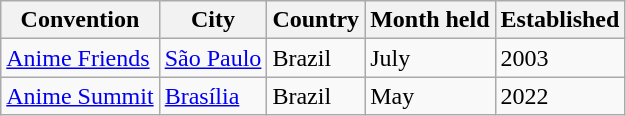<table class="wikitable sortable">
<tr>
<th>Convention</th>
<th>City</th>
<th>Country</th>
<th>Month held</th>
<th>Established</th>
</tr>
<tr>
<td><a href='#'>Anime Friends</a></td>
<td><a href='#'>São Paulo</a></td>
<td>Brazil</td>
<td>July</td>
<td>2003</td>
</tr>
<tr>
<td><a href='#'>Anime Summit</a></td>
<td><a href='#'>Brasília</a></td>
<td>Brazil</td>
<td>May</td>
<td>2022</td>
</tr>
</table>
